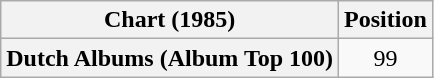<table class="wikitable plainrowheaders" style="text-align:center">
<tr>
<th scope="col">Chart (1985)</th>
<th scope="col">Position</th>
</tr>
<tr>
<th scope="row">Dutch Albums (Album Top 100)</th>
<td>99</td>
</tr>
</table>
